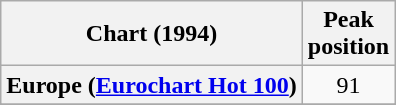<table class="wikitable sortable plainrowheaders" style="text-align:center">
<tr>
<th>Chart (1994)</th>
<th>Peak<br>position</th>
</tr>
<tr>
<th scope="row">Europe (<a href='#'>Eurochart Hot 100</a>)</th>
<td>91</td>
</tr>
<tr>
</tr>
<tr>
</tr>
<tr>
</tr>
</table>
